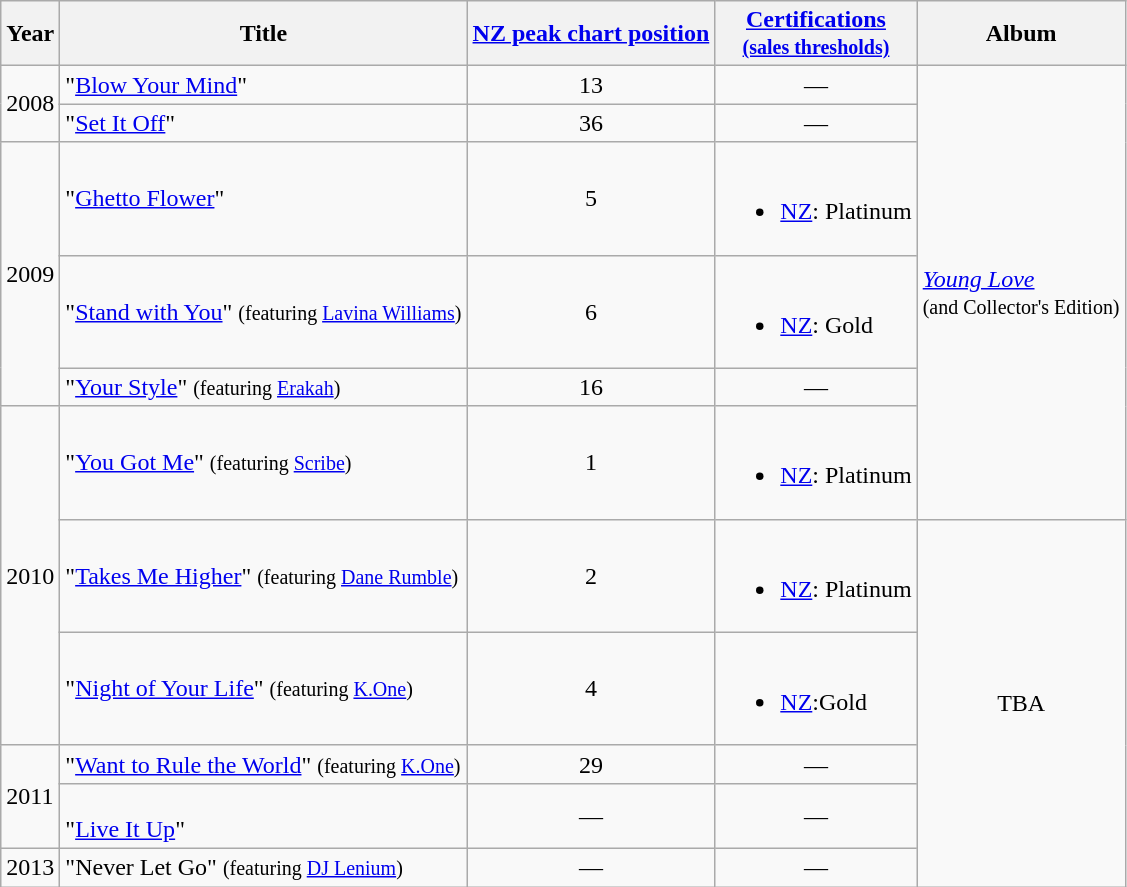<table class="wikitable">
<tr>
<th>Year</th>
<th>Title</th>
<th><a href='#'>NZ peak chart position</a><br></th>
<th><a href='#'>Certifications</a><br><small><a href='#'>(sales thresholds)</a></small></th>
<th>Album</th>
</tr>
<tr>
<td rowspan=2>2008</td>
<td>"<a href='#'>Blow Your Mind</a>"</td>
<td style="text-align:center;">13</td>
<td style="text-align:center;">—</td>
<td rowspan=6><em><a href='#'>Young Love</a></em><br><small>(and Collector's Edition)</small></td>
</tr>
<tr>
<td>"<a href='#'>Set It Off</a>"</td>
<td style="text-align:center;">36</td>
<td style="text-align:center;">—</td>
</tr>
<tr>
<td rowspan=3>2009</td>
<td>"<a href='#'>Ghetto Flower</a>"</td>
<td style="text-align:center;">5</td>
<td align="left"><br><ul><li><a href='#'>NZ</a>: Platinum</li></ul></td>
</tr>
<tr>
<td>"<a href='#'>Stand with You</a>" <small>(featuring <a href='#'>Lavina Williams</a>)</small></td>
<td style="text-align:center;">6</td>
<td align="left"><br><ul><li><a href='#'>NZ</a>: Gold</li></ul></td>
</tr>
<tr>
<td>"<a href='#'>Your Style</a>" <small>(featuring <a href='#'>Erakah</a>)</small></td>
<td style="text-align:center;">16</td>
<td style="text-align:center;">—</td>
</tr>
<tr>
<td rowspan="3">2010</td>
<td>"<a href='#'>You Got Me</a>" <small> (featuring <a href='#'>Scribe</a>)</small></td>
<td style="text-align:center;">1</td>
<td align="left"><br><ul><li><a href='#'>NZ</a>: Platinum</li></ul></td>
</tr>
<tr>
<td>"<a href='#'>Takes Me Higher</a>" <small>(featuring <a href='#'>Dane Rumble</a>)</small></td>
<td style="text-align:center;">2</td>
<td><br><ul><li><a href='#'>NZ</a>: Platinum</li></ul></td>
<td style="text-align:center;" rowspan="5">TBA</td>
</tr>
<tr>
<td>"<a href='#'>Night of Your Life</a>" <small>(featuring <a href='#'>K.One</a>)</small></td>
<td style="text-align:center;">4</td>
<td align="left"><br><ul><li><a href='#'>NZ</a>:Gold</li></ul></td>
</tr>
<tr>
<td rowspan="2">2011</td>
<td>"<a href='#'>Want to Rule the World</a>" <small>(featuring <a href='#'>K.One</a>)</small></td>
<td style="text-align:center;">29</td>
<td style="text-align:center;">—</td>
</tr>
<tr>
<td><br>"<a href='#'>Live It Up</a>"</td>
<td style="text-align:center;">—</td>
<td style="text-align:center;">—</td>
</tr>
<tr>
<td>2013</td>
<td>"Never Let Go" <small>(featuring <a href='#'>DJ Lenium</a>)</small></td>
<td style="text-align:center;">—</td>
<td style="text-align:center;">—</td>
</tr>
</table>
